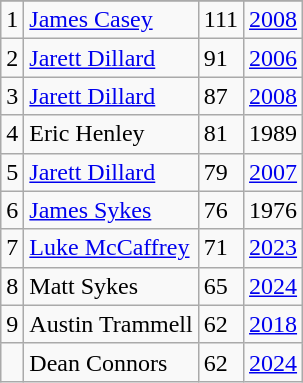<table class="wikitable">
<tr>
</tr>
<tr>
<td>1</td>
<td><a href='#'>James Casey</a></td>
<td>111</td>
<td><a href='#'>2008</a></td>
</tr>
<tr>
<td>2</td>
<td><a href='#'>Jarett Dillard</a></td>
<td>91</td>
<td><a href='#'>2006</a></td>
</tr>
<tr>
<td>3</td>
<td><a href='#'>Jarett Dillard</a></td>
<td>87</td>
<td><a href='#'>2008</a></td>
</tr>
<tr>
<td>4</td>
<td>Eric Henley</td>
<td>81</td>
<td>1989</td>
</tr>
<tr>
<td>5</td>
<td><a href='#'>Jarett Dillard</a></td>
<td>79</td>
<td><a href='#'>2007</a></td>
</tr>
<tr>
<td>6</td>
<td><a href='#'>James Sykes</a></td>
<td>76</td>
<td>1976</td>
</tr>
<tr>
<td>7</td>
<td><a href='#'>Luke McCaffrey</a></td>
<td>71</td>
<td><a href='#'>2023</a></td>
</tr>
<tr>
<td>8</td>
<td>Matt Sykes</td>
<td>65</td>
<td><a href='#'>2024</a></td>
</tr>
<tr>
<td>9</td>
<td>Austin Trammell</td>
<td>62</td>
<td><a href='#'>2018</a></td>
</tr>
<tr>
<td></td>
<td>Dean Connors</td>
<td>62</td>
<td><a href='#'>2024</a></td>
</tr>
</table>
